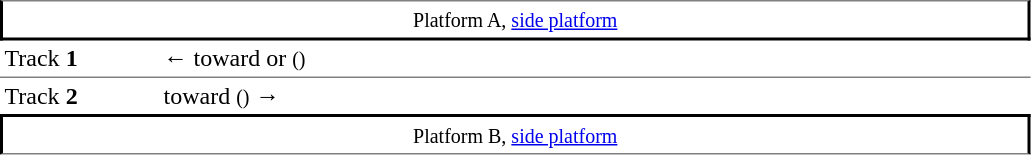<table table border=0 cellspacing=0 cellpadding=3>
<tr>
<td style="border-top:solid 1px gray;border-right:solid 2px black;border-left:solid 2px black;border-bottom:solid 2px black;text-align:center;" colspan=2><small>Platform A, <a href='#'>side platform</a></small> </td>
</tr>
<tr>
<td style="border-bottom:solid 1px gray;" width=100>Track <strong>1</strong></td>
<td style="border-bottom:solid 1px gray;" width=575>←  toward  or  <small>()</small></td>
</tr>
<tr>
<td>Track <strong>2</strong></td>
<td>  toward  <small>()</small> →</td>
</tr>
<tr>
<td style="border-bottom:solid 1px gray;border-top:solid 2px black;border-right:solid 2px black;border-left:solid 2px black;text-align:center;" colspan=2><small>Platform B, <a href='#'>side platform</a></small> </td>
</tr>
</table>
